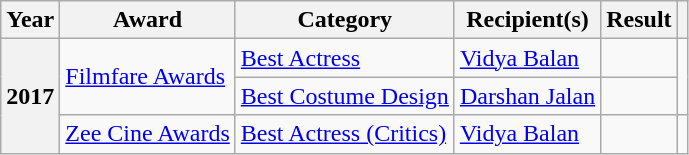<table class="wikitable plainrowheaders sortable">
<tr>
<th>Year</th>
<th>Award</th>
<th>Category</th>
<th>Recipient(s)</th>
<th>Result</th>
<th></th>
</tr>
<tr>
<th scope="row" rowspan="3">2017</th>
<td rowspan="2"><a href='#'>Filmfare Awards</a></td>
<td><a href='#'>Best Actress</a></td>
<td><a href='#'>Vidya Balan</a></td>
<td></td>
<td rowspan="2"></td>
</tr>
<tr>
<td><a href='#'>Best Costume Design</a></td>
<td><a href='#'>Darshan Jalan</a></td>
<td></td>
</tr>
<tr>
<td><a href='#'>Zee Cine Awards</a></td>
<td><a href='#'>Best Actress (Critics)</a></td>
<td><a href='#'>Vidya Balan</a></td>
<td></td>
<td></td>
</tr>
</table>
